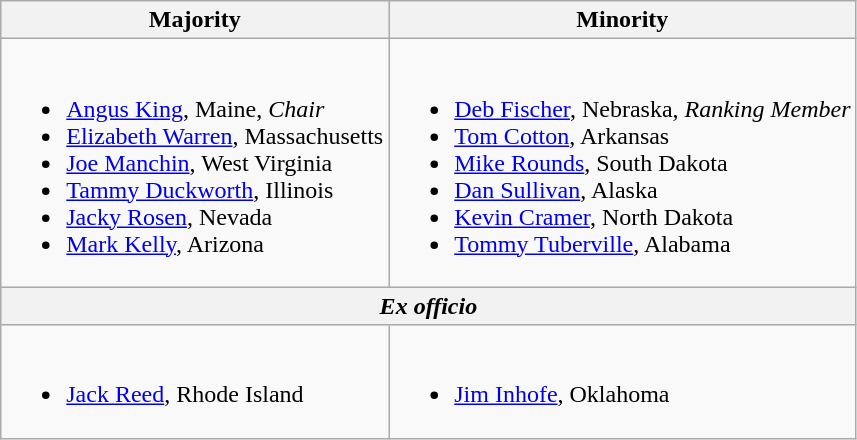<table class=wikitable>
<tr>
<th>Majority</th>
<th>Minority</th>
</tr>
<tr>
<td><br><ul><li><span><a href='#'>Angus King</a>, Maine, <em>Chair</em></span></li><li><a href='#'>Elizabeth Warren</a>, Massachusetts</li><li><a href='#'>Joe Manchin</a>, West Virginia</li><li><a href='#'>Tammy Duckworth</a>, Illinois</li><li><a href='#'>Jacky Rosen</a>, Nevada</li><li><a href='#'>Mark Kelly</a>, Arizona</li></ul></td>
<td><br><ul><li><a href='#'>Deb Fischer</a>, Nebraska, <em>Ranking Member</em></li><li><a href='#'>Tom Cotton</a>, Arkansas</li><li><a href='#'>Mike Rounds</a>, South Dakota</li><li><a href='#'>Dan Sullivan</a>, Alaska</li><li><a href='#'>Kevin Cramer</a>, North Dakota</li><li><a href='#'>Tommy Tuberville</a>, Alabama</li></ul></td>
</tr>
<tr>
<th colspan=2><em>Ex officio</em></th>
</tr>
<tr>
<td><br><ul><li><a href='#'>Jack Reed</a>, Rhode Island</li></ul></td>
<td><br><ul><li><a href='#'>Jim Inhofe</a>, Oklahoma</li></ul></td>
</tr>
</table>
